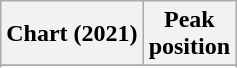<table class="wikitable sortable plainrowheaders" style="text-align:center">
<tr>
<th scope="col">Chart (2021)</th>
<th scope="col">Peak<br>position</th>
</tr>
<tr>
</tr>
<tr>
</tr>
<tr>
</tr>
<tr>
</tr>
<tr>
</tr>
<tr>
</tr>
<tr>
</tr>
<tr>
</tr>
<tr>
</tr>
<tr>
</tr>
</table>
